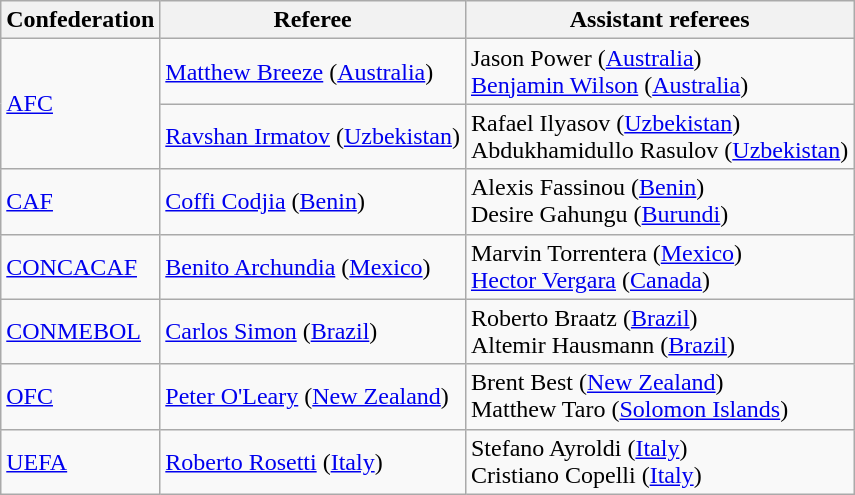<table class="wikitable">
<tr>
<th>Confederation</th>
<th>Referee</th>
<th>Assistant referees</th>
</tr>
<tr>
<td rowspan=2><a href='#'>AFC</a></td>
<td><a href='#'>Matthew Breeze</a> (<a href='#'>Australia</a>)</td>
<td>Jason Power (<a href='#'>Australia</a>)<br><a href='#'>Benjamin Wilson</a> (<a href='#'>Australia</a>)</td>
</tr>
<tr>
<td><a href='#'>Ravshan Irmatov</a> (<a href='#'>Uzbekistan</a>)</td>
<td>Rafael Ilyasov (<a href='#'>Uzbekistan</a>)<br>Abdukhamidullo Rasulov (<a href='#'>Uzbekistan</a>)</td>
</tr>
<tr>
<td><a href='#'>CAF</a></td>
<td><a href='#'>Coffi Codjia</a> (<a href='#'>Benin</a>)</td>
<td>Alexis Fassinou (<a href='#'>Benin</a>)<br>Desire Gahungu (<a href='#'>Burundi</a>)</td>
</tr>
<tr>
<td><a href='#'>CONCACAF</a></td>
<td><a href='#'>Benito Archundia</a> (<a href='#'>Mexico</a>)</td>
<td>Marvin Torrentera (<a href='#'>Mexico</a>)<br><a href='#'>Hector Vergara</a> (<a href='#'>Canada</a>)</td>
</tr>
<tr>
<td><a href='#'>CONMEBOL</a></td>
<td><a href='#'>Carlos Simon</a> (<a href='#'>Brazil</a>)</td>
<td>Roberto Braatz (<a href='#'>Brazil</a>)<br>Altemir Hausmann (<a href='#'>Brazil</a>)</td>
</tr>
<tr>
<td><a href='#'>OFC</a></td>
<td><a href='#'>Peter O'Leary</a> (<a href='#'>New Zealand</a>)</td>
<td>Brent Best (<a href='#'>New Zealand</a>)<br>Matthew Taro (<a href='#'>Solomon Islands</a>)</td>
</tr>
<tr>
<td><a href='#'>UEFA</a></td>
<td><a href='#'>Roberto Rosetti</a> (<a href='#'>Italy</a>)</td>
<td>Stefano Ayroldi (<a href='#'>Italy</a>)<br>Cristiano Copelli (<a href='#'>Italy</a>)</td>
</tr>
</table>
